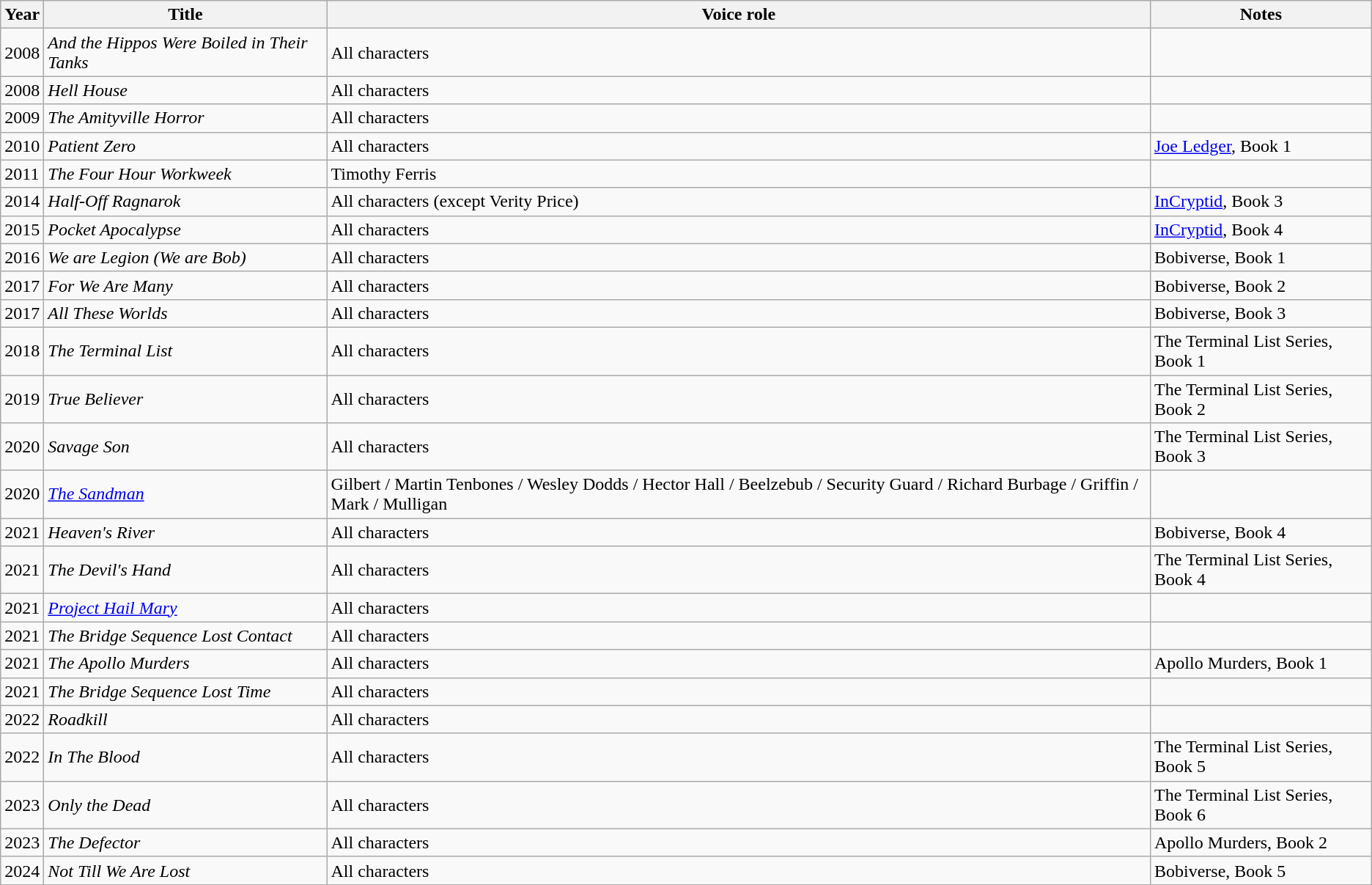<table class="wikitable sortable">
<tr>
<th>Year</th>
<th>Title</th>
<th>Voice role</th>
<th>Notes</th>
</tr>
<tr>
<td>2008</td>
<td><em>And the Hippos Were Boiled in Their Tanks</em></td>
<td>All characters</td>
<td></td>
</tr>
<tr>
<td>2008</td>
<td><em>Hell House</em></td>
<td>All characters</td>
<td></td>
</tr>
<tr>
<td>2009</td>
<td><em>The Amityville Horror</em></td>
<td>All characters</td>
<td></td>
</tr>
<tr>
<td>2010</td>
<td><em>Patient Zero</em></td>
<td>All characters</td>
<td><a href='#'>Joe Ledger</a>, Book 1</td>
</tr>
<tr>
<td>2011</td>
<td><em>The Four Hour Workweek</em></td>
<td>Timothy Ferris</td>
</tr>
<tr>
<td>2014</td>
<td><em>Half-Off Ragnarok</em></td>
<td>All characters (except Verity Price)</td>
<td><a href='#'>InCryptid</a>, Book 3</td>
</tr>
<tr>
<td>2015</td>
<td><em>Pocket Apocalypse</em></td>
<td>All characters</td>
<td><a href='#'>InCryptid</a>, Book 4</td>
</tr>
<tr>
<td>2016</td>
<td><em>We are Legion (We are Bob)</em></td>
<td>All characters</td>
<td>Bobiverse, Book 1</td>
</tr>
<tr>
<td>2017</td>
<td><em>For We Are Many</em></td>
<td>All characters</td>
<td>Bobiverse, Book 2</td>
</tr>
<tr>
<td>2017</td>
<td><em>All These Worlds</em></td>
<td>All characters</td>
<td>Bobiverse, Book 3</td>
</tr>
<tr>
<td>2018</td>
<td><em>The Terminal List</em></td>
<td>All characters</td>
<td>The Terminal List Series, Book 1</td>
</tr>
<tr>
<td>2019</td>
<td><em>True Believer</em></td>
<td>All characters</td>
<td>The Terminal List Series, Book 2</td>
</tr>
<tr>
<td>2020</td>
<td><em>Savage Son</em></td>
<td>All characters</td>
<td>The Terminal List Series, Book 3</td>
</tr>
<tr>
<td>2020</td>
<td><em><a href='#'>The Sandman</a></em></td>
<td>Gilbert / Martin Tenbones / Wesley Dodds / Hector Hall / Beelzebub / Security Guard / Richard Burbage / Griffin / Mark / Mulligan</td>
<td></td>
</tr>
<tr>
<td>2021</td>
<td><em>Heaven's River</em></td>
<td>All characters</td>
<td>Bobiverse, Book 4</td>
</tr>
<tr>
<td>2021</td>
<td><em>The Devil's Hand</em></td>
<td>All characters</td>
<td>The Terminal List Series, Book 4</td>
</tr>
<tr>
<td>2021</td>
<td><em><a href='#'>Project Hail Mary</a></em></td>
<td>All characters</td>
<td></td>
</tr>
<tr>
<td>2021</td>
<td><em>The Bridge Sequence Lost Contact</em></td>
<td>All characters</td>
<td></td>
</tr>
<tr>
<td>2021</td>
<td><em>The Apollo Murders</em></td>
<td>All characters</td>
<td>Apollo Murders, Book 1</td>
</tr>
<tr>
<td>2021</td>
<td><em>The Bridge Sequence Lost Time</em></td>
<td>All characters</td>
<td></td>
</tr>
<tr>
<td>2022</td>
<td><em>Roadkill</em></td>
<td>All characters</td>
<td></td>
</tr>
<tr>
<td>2022</td>
<td><em>In The Blood</em></td>
<td>All characters</td>
<td>The Terminal List Series, Book 5</td>
</tr>
<tr>
<td>2023</td>
<td><em>Only the Dead</em></td>
<td>All characters</td>
<td>The Terminal List Series, Book 6</td>
</tr>
<tr>
<td>2023</td>
<td><em>The Defector</em></td>
<td>All characters</td>
<td>Apollo Murders, Book 2</td>
</tr>
<tr>
<td>2024</td>
<td><em>Not Till We Are Lost</em></td>
<td>All characters</td>
<td>Bobiverse, Book 5</td>
</tr>
</table>
